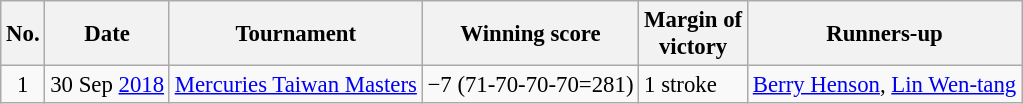<table class="wikitable" style="font-size:95%;">
<tr>
<th>No.</th>
<th>Date</th>
<th>Tournament</th>
<th>Winning score</th>
<th>Margin of<br>victory</th>
<th>Runners-up</th>
</tr>
<tr>
<td align=center>1</td>
<td align=right>30 Sep <a href='#'>2018</a></td>
<td><a href='#'>Mercuries Taiwan Masters</a></td>
<td>−7 (71-70-70-70=281)</td>
<td>1 stroke</td>
<td> <a href='#'>Berry Henson</a>,  <a href='#'>Lin Wen-tang</a></td>
</tr>
</table>
